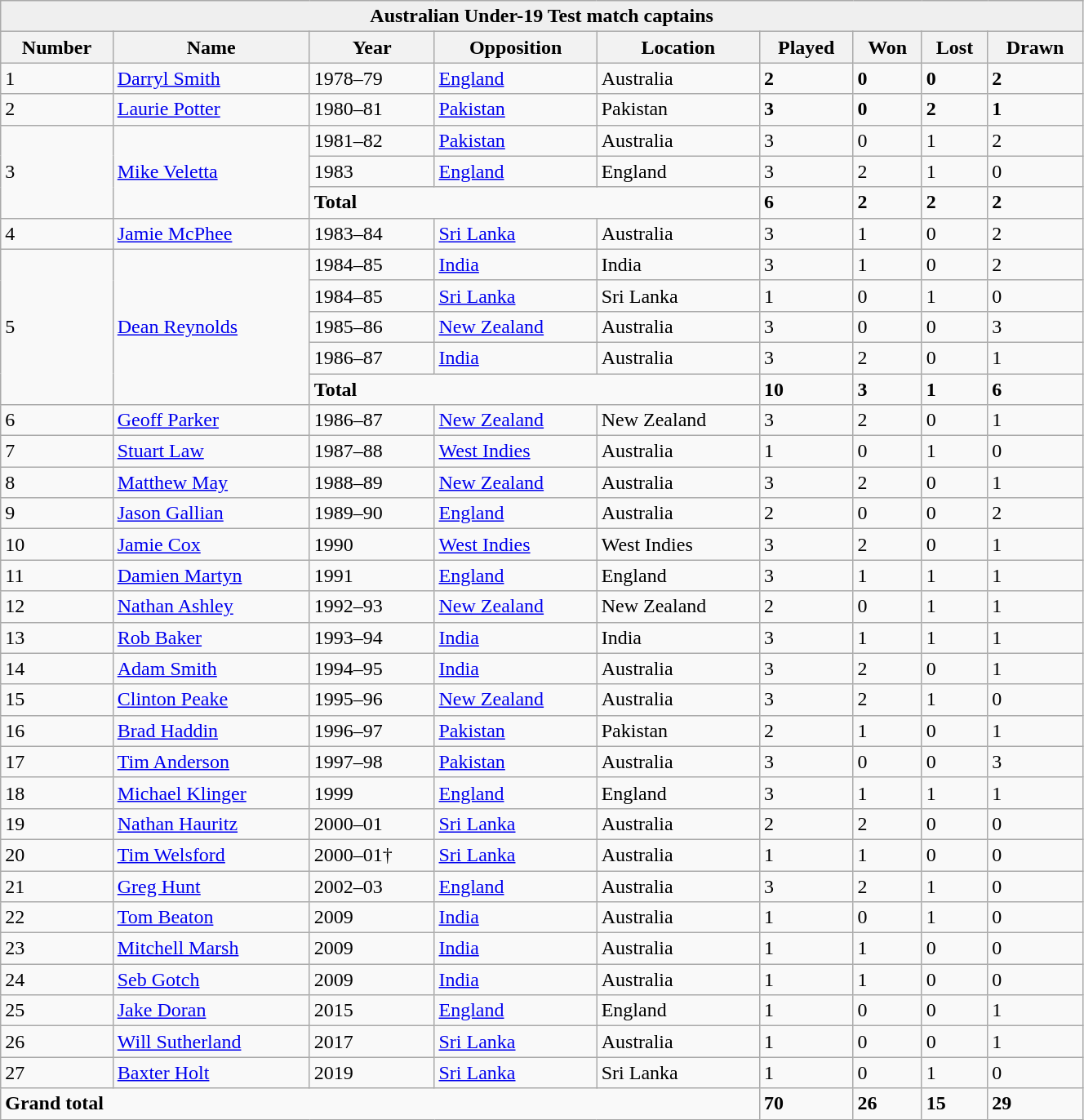<table class="wikitable sortable" style="width:70%;">
<tr>
<th style="background:#efefef;" colspan="9">Australian Under-19 Test match captains</th>
</tr>
<tr style="background:#efefef;">
<th>Number</th>
<th>Name</th>
<th>Year</th>
<th>Opposition</th>
<th>Location</th>
<th>Played</th>
<th>Won</th>
<th>Lost</th>
<th>Drawn</th>
</tr>
<tr>
<td>1</td>
<td><a href='#'>Darryl Smith</a></td>
<td>1978–79</td>
<td><a href='#'>England</a></td>
<td>Australia</td>
<td><strong>2</strong></td>
<td><strong>0</strong></td>
<td><strong>0</strong></td>
<td><strong>2</strong></td>
</tr>
<tr>
<td>2</td>
<td><a href='#'>Laurie Potter</a></td>
<td>1980–81</td>
<td><a href='#'>Pakistan</a></td>
<td>Pakistan</td>
<td><strong>3</strong></td>
<td><strong>0</strong></td>
<td><strong>2</strong></td>
<td><strong>1</strong></td>
</tr>
<tr>
<td rowspan=3>3</td>
<td rowspan=3><a href='#'>Mike Veletta</a></td>
<td>1981–82</td>
<td><a href='#'>Pakistan</a></td>
<td>Australia</td>
<td>3</td>
<td>0</td>
<td>1</td>
<td>2</td>
</tr>
<tr>
<td>1983</td>
<td><a href='#'>England</a></td>
<td>England</td>
<td>3</td>
<td>2</td>
<td>1</td>
<td>0</td>
</tr>
<tr>
<td colspan=3><strong>Total</strong></td>
<td><strong>6</strong></td>
<td><strong>2</strong></td>
<td><strong>2</strong></td>
<td><strong>2</strong></td>
</tr>
<tr>
<td>4</td>
<td><a href='#'>Jamie McPhee</a></td>
<td>1983–84</td>
<td><a href='#'>Sri Lanka</a></td>
<td>Australia</td>
<td>3</td>
<td>1</td>
<td>0</td>
<td>2</td>
</tr>
<tr>
<td rowspan=5>5</td>
<td rowspan=5><a href='#'>Dean Reynolds</a></td>
<td>1984–85</td>
<td><a href='#'>India</a></td>
<td>India</td>
<td>3</td>
<td>1</td>
<td>0</td>
<td>2</td>
</tr>
<tr>
<td>1984–85</td>
<td><a href='#'>Sri Lanka</a></td>
<td>Sri Lanka</td>
<td>1</td>
<td>0</td>
<td>1</td>
<td>0</td>
</tr>
<tr>
<td>1985–86</td>
<td><a href='#'>New Zealand</a></td>
<td>Australia</td>
<td>3</td>
<td>0</td>
<td>0</td>
<td>3</td>
</tr>
<tr>
<td>1986–87</td>
<td><a href='#'>India</a></td>
<td>Australia</td>
<td>3</td>
<td>2</td>
<td>0</td>
<td>1</td>
</tr>
<tr>
<td colspan=3><strong>Total</strong></td>
<td><strong>10</strong></td>
<td><strong>3</strong></td>
<td><strong>1</strong></td>
<td><strong>6</strong></td>
</tr>
<tr>
<td>6</td>
<td><a href='#'>Geoff Parker</a></td>
<td>1986–87</td>
<td><a href='#'>New Zealand</a></td>
<td>New Zealand</td>
<td>3</td>
<td>2</td>
<td>0</td>
<td>1</td>
</tr>
<tr>
<td>7</td>
<td><a href='#'>Stuart Law</a></td>
<td>1987–88</td>
<td><a href='#'>West Indies</a></td>
<td>Australia</td>
<td>1</td>
<td>0</td>
<td>1</td>
<td>0</td>
</tr>
<tr>
<td>8</td>
<td><a href='#'>Matthew May</a></td>
<td>1988–89</td>
<td><a href='#'>New Zealand</a></td>
<td>Australia</td>
<td>3</td>
<td>2</td>
<td>0</td>
<td>1</td>
</tr>
<tr>
<td>9</td>
<td><a href='#'>Jason Gallian</a></td>
<td>1989–90</td>
<td><a href='#'>England</a></td>
<td>Australia</td>
<td>2</td>
<td>0</td>
<td>0</td>
<td>2</td>
</tr>
<tr>
<td>10</td>
<td><a href='#'>Jamie Cox</a></td>
<td>1990</td>
<td><a href='#'>West Indies</a></td>
<td>West Indies</td>
<td>3</td>
<td>2</td>
<td>0</td>
<td>1</td>
</tr>
<tr>
<td>11</td>
<td><a href='#'>Damien Martyn</a></td>
<td>1991</td>
<td><a href='#'>England</a></td>
<td>England</td>
<td>3</td>
<td>1</td>
<td>1</td>
<td>1</td>
</tr>
<tr>
<td>12</td>
<td><a href='#'>Nathan Ashley</a></td>
<td>1992–93</td>
<td><a href='#'>New Zealand</a></td>
<td>New Zealand</td>
<td>2</td>
<td>0</td>
<td>1</td>
<td>1</td>
</tr>
<tr>
<td>13</td>
<td><a href='#'>Rob Baker</a></td>
<td>1993–94</td>
<td><a href='#'>India</a></td>
<td>India</td>
<td>3</td>
<td>1</td>
<td>1</td>
<td>1</td>
</tr>
<tr>
<td>14</td>
<td><a href='#'>Adam Smith</a></td>
<td>1994–95</td>
<td><a href='#'>India</a></td>
<td>Australia</td>
<td>3</td>
<td>2</td>
<td>0</td>
<td>1</td>
</tr>
<tr>
<td>15</td>
<td><a href='#'>Clinton Peake</a></td>
<td>1995–96</td>
<td><a href='#'>New Zealand</a></td>
<td>Australia</td>
<td>3</td>
<td>2</td>
<td>1</td>
<td>0</td>
</tr>
<tr>
<td>16</td>
<td><a href='#'>Brad Haddin</a></td>
<td>1996–97</td>
<td><a href='#'>Pakistan</a></td>
<td>Pakistan</td>
<td>2</td>
<td>1</td>
<td>0</td>
<td>1</td>
</tr>
<tr>
<td>17</td>
<td><a href='#'>Tim Anderson</a></td>
<td>1997–98</td>
<td><a href='#'>Pakistan</a></td>
<td>Australia</td>
<td>3</td>
<td>0</td>
<td>0</td>
<td>3</td>
</tr>
<tr>
<td>18</td>
<td><a href='#'>Michael Klinger</a></td>
<td>1999</td>
<td><a href='#'>England</a></td>
<td>England</td>
<td>3</td>
<td>1</td>
<td>1</td>
<td>1</td>
</tr>
<tr>
<td>19</td>
<td><a href='#'>Nathan Hauritz</a></td>
<td>2000–01</td>
<td><a href='#'>Sri Lanka</a></td>
<td>Australia</td>
<td>2</td>
<td>2</td>
<td>0</td>
<td>0</td>
</tr>
<tr>
<td>20</td>
<td><a href='#'>Tim Welsford</a></td>
<td>2000–01†</td>
<td><a href='#'>Sri Lanka</a></td>
<td>Australia</td>
<td>1</td>
<td>1</td>
<td>0</td>
<td>0</td>
</tr>
<tr>
<td>21</td>
<td><a href='#'>Greg Hunt</a></td>
<td>2002–03</td>
<td><a href='#'>England</a></td>
<td>Australia</td>
<td>3</td>
<td>2</td>
<td>1</td>
<td>0</td>
</tr>
<tr>
<td>22</td>
<td><a href='#'>Tom Beaton</a></td>
<td>2009</td>
<td><a href='#'>India</a></td>
<td>Australia</td>
<td>1</td>
<td>0</td>
<td>1</td>
<td>0</td>
</tr>
<tr>
<td>23</td>
<td><a href='#'>Mitchell Marsh</a></td>
<td>2009</td>
<td><a href='#'>India</a></td>
<td>Australia</td>
<td>1</td>
<td>1</td>
<td>0</td>
<td>0</td>
</tr>
<tr>
<td>24</td>
<td><a href='#'>Seb Gotch</a></td>
<td>2009</td>
<td><a href='#'>India</a></td>
<td>Australia</td>
<td>1</td>
<td>1</td>
<td>0</td>
<td>0</td>
</tr>
<tr>
<td>25</td>
<td><a href='#'>Jake Doran</a></td>
<td>2015</td>
<td><a href='#'>England</a></td>
<td>England</td>
<td>1</td>
<td>0</td>
<td>0</td>
<td>1</td>
</tr>
<tr>
<td>26</td>
<td><a href='#'>Will Sutherland</a></td>
<td>2017</td>
<td><a href='#'>Sri Lanka</a></td>
<td>Australia</td>
<td>1</td>
<td>0</td>
<td>0</td>
<td>1</td>
</tr>
<tr>
<td>27</td>
<td><a href='#'>Baxter Holt</a></td>
<td>2019</td>
<td><a href='#'>Sri Lanka</a></td>
<td>Sri Lanka</td>
<td>1</td>
<td>0</td>
<td>1</td>
<td>0</td>
</tr>
<tr>
<td colspan="5"><strong>Grand total</strong></td>
<td><strong>70</strong></td>
<td><strong>26</strong></td>
<td><strong>15</strong></td>
<td><strong>29</strong></td>
</tr>
</table>
